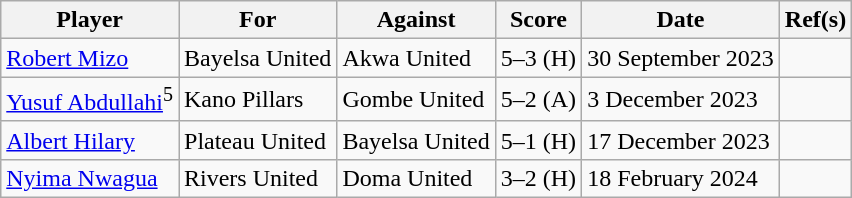<table class="wikitable">
<tr>
<th>Player</th>
<th>For</th>
<th>Against</th>
<th>Score</th>
<th>Date</th>
<th>Ref(s)</th>
</tr>
<tr>
<td> <a href='#'>Robert Mizo</a></td>
<td>Bayelsa United</td>
<td>Akwa United</td>
<td>5–3 (H)</td>
<td>30 September 2023</td>
<td style="text-align:center"></td>
</tr>
<tr>
<td> <a href='#'>Yusuf Abdullahi</a><sup>5</sup></td>
<td>Kano Pillars</td>
<td>Gombe United</td>
<td>5–2 (A)</td>
<td>3 December 2023</td>
<td style="text-align:center"></td>
</tr>
<tr>
<td> <a href='#'>Albert Hilary</a></td>
<td>Plateau United</td>
<td>Bayelsa United</td>
<td>5–1 (H)</td>
<td>17 December 2023</td>
<td style="text-align:center"></td>
</tr>
<tr>
<td> <a href='#'>Nyima Nwagua</a></td>
<td>Rivers United</td>
<td>Doma United</td>
<td>3–2 (H)</td>
<td>18 February 2024</td>
<td style="text-align:center"></td>
</tr>
</table>
